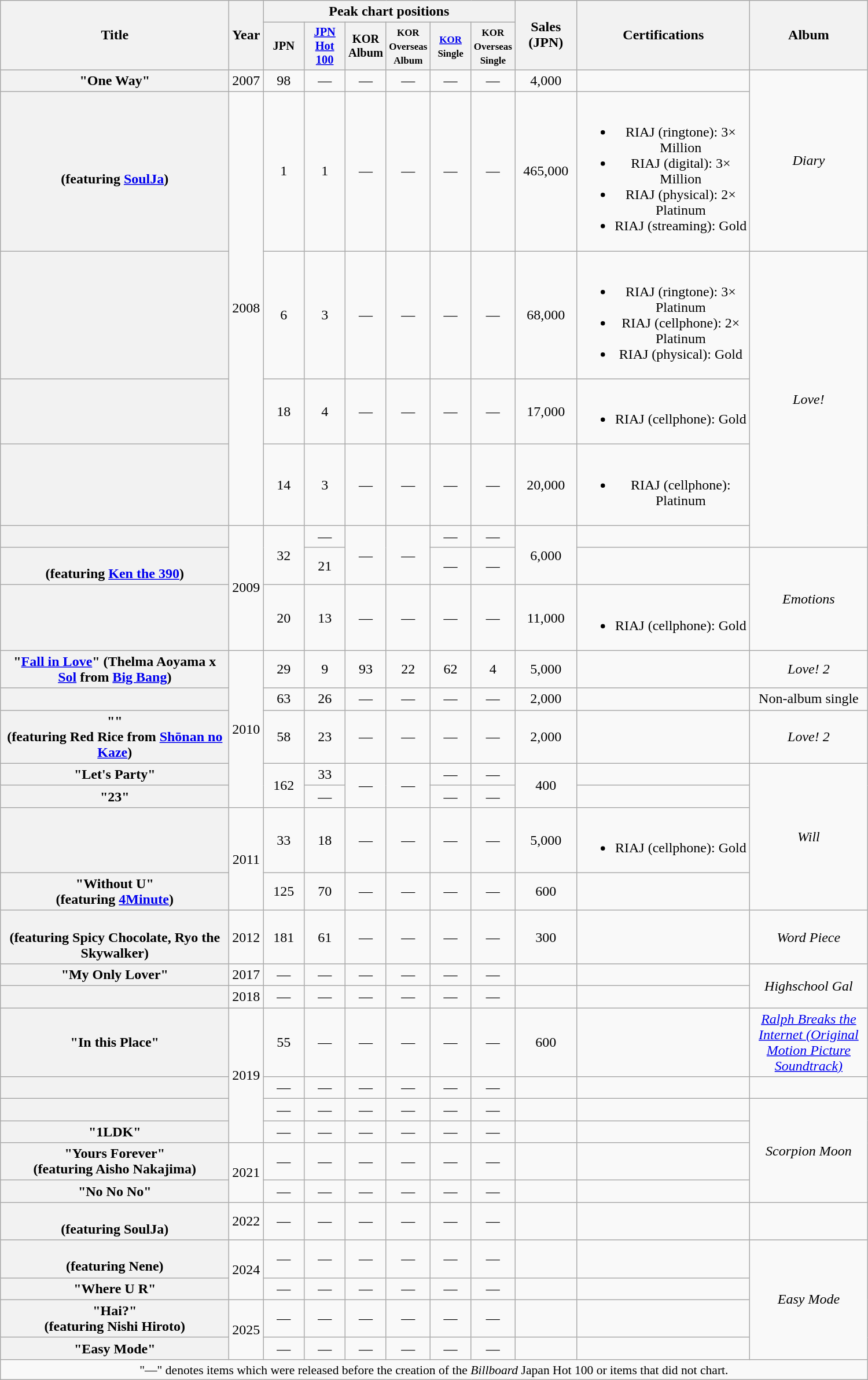<table class="wikitable plainrowheaders" style="text-align:center;">
<tr>
<th scope="col" rowspan="2" style="width:16em;">Title</th>
<th scope="col" rowspan="2" style="width:2em;">Year</th>
<th scope="col" colspan="6">Peak chart positions</th>
<th scope="col" rowspan="2" style="width:4em;">Sales (JPN)</th>
<th scope="col" rowspan="2" style="width:12em;">Certifications</th>
<th scope="col" rowspan="2" style="width:8em;">Album</th>
</tr>
<tr>
<th style="width:3em;font-size:85%">JPN<br></th>
<th style="width:3em;font-size:85%"><a href='#'>JPN Hot 100</a><br></th>
<th style="width:3em;font-size:85%">KOR<br>Album<br></th>
<th style="width:3em;font-size:85%"><small>KOR<br>Overseas<br>Album</small><br></th>
<th style="width:3em;font-size:85%"><small><a href='#'>KOR</a><br>Single</small><br></th>
<th style="width:3em;font-size:85%"><small>KOR<br>Overseas<br>Single</small><br></th>
</tr>
<tr>
<th scope="row">"One Way"</th>
<td>2007</td>
<td>98</td>
<td>—</td>
<td>—</td>
<td>—</td>
<td>—</td>
<td>—</td>
<td>4,000</td>
<td></td>
<td rowspan="2"><em>Diary</em></td>
</tr>
<tr>
<th scope="row"><br><span>(featuring <a href='#'>SoulJa</a>)</span></th>
<td rowspan="4">2008</td>
<td>1</td>
<td>1</td>
<td>—</td>
<td>—</td>
<td>—</td>
<td>—</td>
<td>465,000</td>
<td><br><ul><li>RIAJ <span>(ringtone)</span>: 3× Million</li><li>RIAJ <span>(digital)</span>: 3× Million</li><li>RIAJ <span>(physical)</span>: 2× Platinum</li><li>RIAJ <span>(streaming)</span>: Gold</li></ul></td>
</tr>
<tr>
<th scope="row"></th>
<td>6</td>
<td>3</td>
<td>—</td>
<td>—</td>
<td>—</td>
<td>—</td>
<td>68,000</td>
<td><br><ul><li>RIAJ <span>(ringtone)</span>: 3× Platinum</li><li>RIAJ <span>(cellphone)</span>: 2× Platinum</li><li>RIAJ <span>(physical)</span>: Gold</li></ul></td>
<td rowspan="4"><em>Love!</em></td>
</tr>
<tr>
<th scope="row"></th>
<td>18</td>
<td>4</td>
<td>—</td>
<td>—</td>
<td>—</td>
<td>—</td>
<td>17,000</td>
<td><br><ul><li>RIAJ <span>(cellphone)</span>: Gold</li></ul></td>
</tr>
<tr>
<th scope="row"></th>
<td>14</td>
<td>3</td>
<td>—</td>
<td>—</td>
<td>—</td>
<td>—</td>
<td>20,000</td>
<td><br><ul><li>RIAJ <span>(cellphone)</span>: Platinum</li></ul></td>
</tr>
<tr>
<th scope="row"></th>
<td rowspan="3">2009</td>
<td rowspan="2">32</td>
<td>—</td>
<td rowspan="2">—</td>
<td rowspan="2">—</td>
<td>—</td>
<td>—</td>
<td rowspan="2">6,000</td>
<td></td>
</tr>
<tr>
<th scope="row"><br><span>(featuring <a href='#'>Ken the 390</a>)</span></th>
<td>21</td>
<td>—</td>
<td>—</td>
<td></td>
<td rowspan="2"><em>Emotions</em></td>
</tr>
<tr>
<th scope="row"></th>
<td>20</td>
<td>13</td>
<td>—</td>
<td>—</td>
<td>—</td>
<td>—</td>
<td>11,000</td>
<td><br><ul><li>RIAJ <span>(cellphone)</span>: Gold</li></ul></td>
</tr>
<tr>
<th scope="row">"<a href='#'>Fall in Love</a>" <span>(Thelma Aoyama x <a href='#'>Sol</a> from <a href='#'>Big Bang</a>)</span></th>
<td rowspan="5">2010</td>
<td>29</td>
<td>9</td>
<td>93</td>
<td>22</td>
<td>62</td>
<td>4</td>
<td>5,000</td>
<td></td>
<td><em>Love! 2</em></td>
</tr>
<tr>
<th scope="row"></th>
<td>63</td>
<td>26</td>
<td>—</td>
<td>—</td>
<td>—</td>
<td>—</td>
<td>2,000</td>
<td></td>
<td>Non-album single</td>
</tr>
<tr>
<th scope="row">"<a href='#'></a>"<br><span>(featuring Red Rice from <a href='#'>Shōnan no Kaze</a>)</span></th>
<td>58</td>
<td>23</td>
<td>—</td>
<td>—</td>
<td>—</td>
<td>—</td>
<td>2,000</td>
<td></td>
<td><em>Love! 2</em></td>
</tr>
<tr>
<th scope="row">"Let's Party"</th>
<td rowspan="2">162</td>
<td>33</td>
<td rowspan="2">—</td>
<td rowspan="2">—</td>
<td>—</td>
<td>—</td>
<td rowspan="2">400</td>
<td></td>
<td rowspan="4"><em>Will</em></td>
</tr>
<tr>
<th scope="row">"23"</th>
<td>—</td>
<td>—</td>
<td>—</td>
<td></td>
</tr>
<tr>
<th scope="row"></th>
<td rowspan="2">2011</td>
<td>33</td>
<td>18</td>
<td>—</td>
<td>—</td>
<td>—</td>
<td>—</td>
<td>5,000</td>
<td><br><ul><li>RIAJ <span>(cellphone)</span>: Gold</li></ul></td>
</tr>
<tr>
<th scope="row">"Without U"<br><span>(featuring <a href='#'>4Minute</a>)</span></th>
<td>125</td>
<td>70</td>
<td>—</td>
<td>—</td>
<td>—</td>
<td>—</td>
<td>600</td>
<td></td>
</tr>
<tr>
<th scope="row"><br><span>(featuring Spicy Chocolate, Ryo the Skywalker)</span></th>
<td>2012</td>
<td>181</td>
<td>61</td>
<td>—</td>
<td>—</td>
<td>—</td>
<td>—</td>
<td>300</td>
<td></td>
<td><em>Word Piece</em></td>
</tr>
<tr>
<th scope="row">"My Only Lover"</th>
<td>2017</td>
<td>—</td>
<td>—</td>
<td>—</td>
<td>—</td>
<td>—</td>
<td>—</td>
<td></td>
<td></td>
<td rowspan="2"><em>Highschool Gal</em></td>
</tr>
<tr>
<th scope="row"></th>
<td>2018</td>
<td>—</td>
<td>—</td>
<td>—</td>
<td>—</td>
<td>—</td>
<td>—</td>
<td></td>
<td></td>
</tr>
<tr>
<th scope="row">"In this Place"</th>
<td rowspan="4">2019</td>
<td>55</td>
<td>—</td>
<td>—</td>
<td>—</td>
<td>—</td>
<td>—</td>
<td>600</td>
<td></td>
<td><em><a href='#'>Ralph Breaks the Internet (Original Motion Picture Soundtrack)</a></em></td>
</tr>
<tr>
<th scope="row"></th>
<td>—</td>
<td>—</td>
<td>—</td>
<td>—</td>
<td>—</td>
<td>—</td>
<td></td>
<td></td>
<td></td>
</tr>
<tr>
<th scope="row"></th>
<td>—</td>
<td>—</td>
<td>—</td>
<td>—</td>
<td>—</td>
<td>—</td>
<td></td>
<td></td>
<td rowspan="4"><em>Scorpion Moon</em></td>
</tr>
<tr>
<th scope="row">"1LDK"</th>
<td>—</td>
<td>—</td>
<td>—</td>
<td>—</td>
<td>—</td>
<td>—</td>
<td></td>
<td></td>
</tr>
<tr>
<th scope="row">"Yours Forever"<br><span>(featuring Aisho Nakajima)</span></th>
<td rowspan="2">2021</td>
<td>—</td>
<td>—</td>
<td>—</td>
<td>—</td>
<td>—</td>
<td>—</td>
<td></td>
<td></td>
</tr>
<tr>
<th scope="row">"No No No"</th>
<td>—</td>
<td>—</td>
<td>—</td>
<td>—</td>
<td>—</td>
<td>—</td>
<td></td>
<td></td>
</tr>
<tr>
<th scope="row"><br><span>(featuring SoulJa)</span></th>
<td>2022</td>
<td>—</td>
<td>—</td>
<td>—</td>
<td>—</td>
<td>—</td>
<td>—</td>
<td></td>
<td></td>
<td></td>
</tr>
<tr>
<th scope="row"><br><span>(featuring Nene)</span></th>
<td rowspan="2">2024</td>
<td>—</td>
<td>—</td>
<td>—</td>
<td>—</td>
<td>—</td>
<td>—</td>
<td></td>
<td></td>
<td rowspan="4"><em>Easy Mode</em></td>
</tr>
<tr>
<th scope="row">"Where U R"</th>
<td>—</td>
<td>—</td>
<td>—</td>
<td>—</td>
<td>—</td>
<td>—</td>
<td></td>
</tr>
<tr>
<th scope="row">"Hai?"<br><span>(featuring Nishi Hiroto)</span></th>
<td rowspan="2">2025</td>
<td>—</td>
<td>—</td>
<td>—</td>
<td>—</td>
<td>—</td>
<td>—</td>
<td></td>
<td></td>
</tr>
<tr>
<th scope="row">"Easy Mode"</th>
<td>—</td>
<td>—</td>
<td>—</td>
<td>—</td>
<td>—</td>
<td>—</td>
<td></td>
<td></td>
</tr>
<tr>
<td colspan="12" align="center" style="font-size:90%;">"—" denotes items which were released before the creation of the <em>Billboard</em> Japan Hot 100 or items that did not chart.</td>
</tr>
</table>
